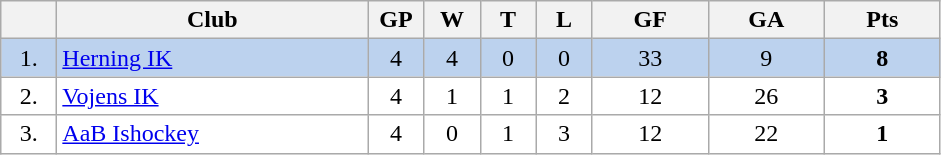<table class="wikitable">
<tr>
<th width="30"></th>
<th width="200">Club</th>
<th width="30">GP</th>
<th width="30">W</th>
<th width="30">T</th>
<th width="30">L</th>
<th width="70">GF</th>
<th width="70">GA</th>
<th width="70">Pts</th>
</tr>
<tr bgcolor="#BCD2EE" align="center">
<td>1.</td>
<td align="left"><a href='#'>Herning IK</a></td>
<td>4</td>
<td>4</td>
<td>0</td>
<td>0</td>
<td>33</td>
<td>9</td>
<td><strong>8</strong></td>
</tr>
<tr bgcolor="#FFFFFF" align="center">
<td>2.</td>
<td align="left"><a href='#'>Vojens IK</a></td>
<td>4</td>
<td>1</td>
<td>1</td>
<td>2</td>
<td>12</td>
<td>26</td>
<td><strong>3</strong></td>
</tr>
<tr bgcolor="#FFFFFF" align="center">
<td>3.</td>
<td align="left"><a href='#'>AaB Ishockey</a></td>
<td>4</td>
<td>0</td>
<td>1</td>
<td>3</td>
<td>12</td>
<td>22</td>
<td><strong>1</strong></td>
</tr>
</table>
